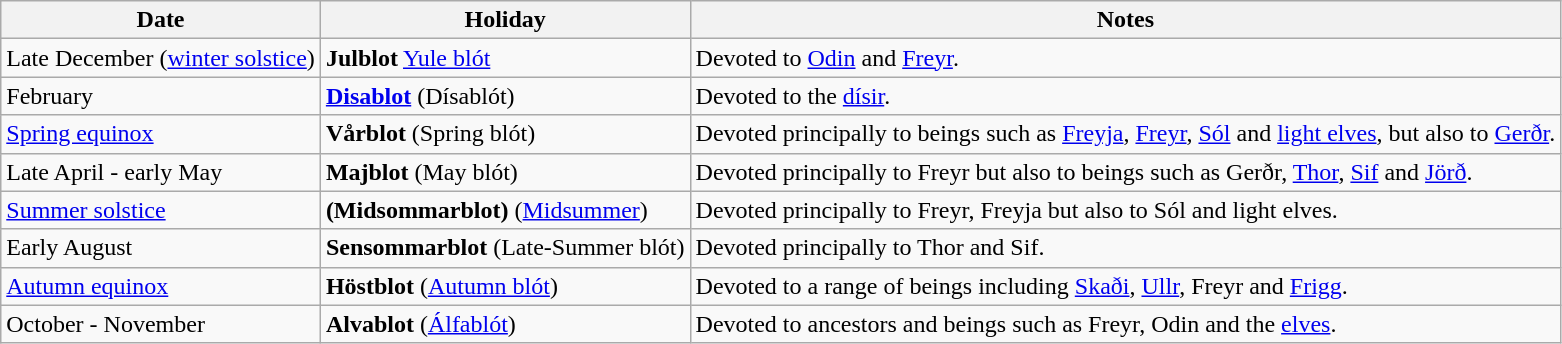<table class="wikitable">
<tr>
<th>Date</th>
<th>Holiday</th>
<th>Notes</th>
</tr>
<tr>
<td>Late December (<a href='#'>winter solstice</a>)</td>
<td><strong>Julblot</strong> <a href='#'>Yule blót</a></td>
<td>Devoted to <a href='#'>Odin</a> and <a href='#'>Freyr</a>.</td>
</tr>
<tr>
<td>February</td>
<td><strong><a href='#'>Disablot</a></strong> (Dísablót)</td>
<td>Devoted to the <a href='#'>dísir</a>.</td>
</tr>
<tr>
<td><a href='#'>Spring equinox</a></td>
<td><strong>Vårblot</strong> (Spring blót)</td>
<td>Devoted principally to beings such as <a href='#'>Freyja</a>, <a href='#'>Freyr</a>, <a href='#'>Sól</a> and <a href='#'>light elves</a>, but also to <a href='#'>Gerðr</a>.</td>
</tr>
<tr>
<td>Late April - early May</td>
<td><strong>Majblot</strong> (May blót)</td>
<td>Devoted principally to Freyr but also to beings such as Gerðr, <a href='#'>Thor</a>, <a href='#'>Sif</a> and <a href='#'>Jörð</a>.</td>
</tr>
<tr>
<td><a href='#'>Summer solstice</a></td>
<td><strong>(Midsommarblot)</strong> (<a href='#'>Midsummer</a>)</td>
<td>Devoted principally to Freyr, Freyja but also to Sól and light elves.</td>
</tr>
<tr>
<td>Early August</td>
<td><strong>Sensommarblot</strong> (Late-Summer blót)</td>
<td>Devoted principally to Thor and Sif.</td>
</tr>
<tr>
<td><a href='#'>Autumn equinox</a></td>
<td><strong>Höstblot</strong> (<a href='#'>Autumn blót</a>)</td>
<td>Devoted to a range of beings including <a href='#'>Skaði</a>, <a href='#'>Ullr</a>, Freyr and <a href='#'>Frigg</a>.</td>
</tr>
<tr>
<td>October - November</td>
<td><strong>Alvablot</strong> (<a href='#'>Álfablót</a>)</td>
<td>Devoted to ancestors and beings such as Freyr, Odin and the <a href='#'>elves</a>.</td>
</tr>
</table>
